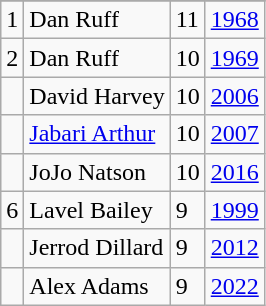<table class="wikitable">
<tr>
</tr>
<tr>
<td>1</td>
<td>Dan Ruff</td>
<td>11</td>
<td><a href='#'>1968</a></td>
</tr>
<tr>
<td>2</td>
<td>Dan Ruff</td>
<td>10</td>
<td><a href='#'>1969</a></td>
</tr>
<tr>
<td></td>
<td>David Harvey</td>
<td>10</td>
<td><a href='#'>2006</a></td>
</tr>
<tr>
<td></td>
<td><a href='#'>Jabari Arthur</a></td>
<td>10</td>
<td><a href='#'>2007</a></td>
</tr>
<tr>
<td></td>
<td>JoJo Natson</td>
<td>10</td>
<td><a href='#'>2016</a></td>
</tr>
<tr>
<td>6</td>
<td>Lavel Bailey</td>
<td>9</td>
<td><a href='#'>1999</a></td>
</tr>
<tr>
<td></td>
<td>Jerrod Dillard</td>
<td>9</td>
<td><a href='#'>2012</a></td>
</tr>
<tr>
<td></td>
<td>Alex Adams</td>
<td>9</td>
<td><a href='#'>2022</a></td>
</tr>
</table>
